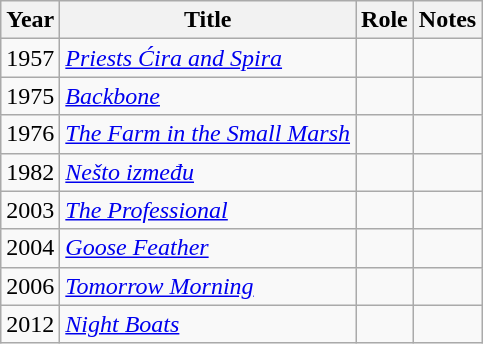<table class="wikitable sortable">
<tr>
<th>Year</th>
<th>Title</th>
<th>Role</th>
<th class="unsortable">Notes</th>
</tr>
<tr>
<td>1957</td>
<td><em><a href='#'>Priests Ćira and Spira</a></em></td>
<td></td>
<td></td>
</tr>
<tr>
<td>1975</td>
<td><em><a href='#'>Backbone</a></em></td>
<td></td>
<td></td>
</tr>
<tr>
<td>1976</td>
<td><em><a href='#'>The Farm in the Small Marsh</a></em></td>
<td></td>
<td></td>
</tr>
<tr>
<td>1982</td>
<td><em><a href='#'>Nešto između</a></em></td>
<td></td>
<td></td>
</tr>
<tr>
<td>2003</td>
<td><em><a href='#'>The Professional</a></em></td>
<td></td>
<td></td>
</tr>
<tr>
<td>2004</td>
<td><em><a href='#'>Goose Feather</a></em></td>
<td></td>
<td></td>
</tr>
<tr>
<td>2006</td>
<td><em><a href='#'>Tomorrow Morning</a></em></td>
<td></td>
<td></td>
</tr>
<tr>
<td>2012</td>
<td><em><a href='#'>Night Boats</a></em></td>
<td></td>
<td></td>
</tr>
</table>
